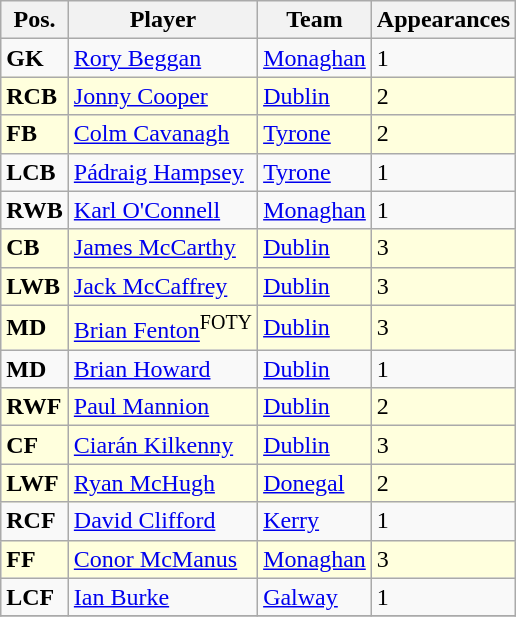<table class="wikitable">
<tr>
<th>Pos.</th>
<th>Player</th>
<th>Team</th>
<th>Appearances</th>
</tr>
<tr>
<td><strong>GK</strong></td>
<td> <a href='#'>Rory Beggan</a></td>
<td><a href='#'>Monaghan</a></td>
<td>1</td>
</tr>
<tr bgcolor="#FFFFDD">
<td><strong>RCB</strong></td>
<td> <a href='#'>Jonny Cooper</a></td>
<td><a href='#'>Dublin</a></td>
<td>2</td>
</tr>
<tr bgcolor="#FFFFDD">
<td><strong>FB</strong></td>
<td> <a href='#'>Colm Cavanagh</a></td>
<td><a href='#'>Tyrone</a></td>
<td>2</td>
</tr>
<tr>
<td><strong>LCB</strong></td>
<td> <a href='#'>Pádraig Hampsey</a></td>
<td><a href='#'>Tyrone</a></td>
<td>1</td>
</tr>
<tr>
<td><strong>RWB</strong></td>
<td> <a href='#'>Karl O'Connell</a></td>
<td><a href='#'>Monaghan</a></td>
<td>1</td>
</tr>
<tr bgcolor="#FFFFDD">
<td><strong>CB</strong></td>
<td> <a href='#'>James McCarthy</a></td>
<td><a href='#'>Dublin</a></td>
<td>3</td>
</tr>
<tr bgcolor="#FFFFDD">
<td><strong>LWB</strong></td>
<td> <a href='#'>Jack McCaffrey</a></td>
<td><a href='#'>Dublin</a></td>
<td>3</td>
</tr>
<tr bgcolor="#FFFFDD">
<td><strong>MD</strong></td>
<td> <a href='#'>Brian Fenton</a><sup>FOTY</sup></td>
<td><a href='#'>Dublin</a></td>
<td>3</td>
</tr>
<tr>
<td><strong>MD</strong></td>
<td> <a href='#'>Brian Howard</a></td>
<td><a href='#'>Dublin</a></td>
<td>1</td>
</tr>
<tr bgcolor="#FFFFDD">
<td><strong>RWF</strong></td>
<td> <a href='#'>Paul Mannion</a></td>
<td><a href='#'>Dublin</a></td>
<td>2</td>
</tr>
<tr bgcolor="#FFFFDD">
<td><strong>CF</strong></td>
<td> <a href='#'>Ciarán Kilkenny</a></td>
<td><a href='#'>Dublin</a></td>
<td>3</td>
</tr>
<tr bgcolor="#FFFFDD">
<td><strong>LWF</strong></td>
<td> <a href='#'>Ryan McHugh</a></td>
<td><a href='#'>Donegal</a></td>
<td>2</td>
</tr>
<tr>
<td><strong>RCF</strong></td>
<td> <a href='#'>David Clifford</a></td>
<td><a href='#'>Kerry</a></td>
<td>1</td>
</tr>
<tr bgcolor="#FFFFDD">
<td><strong>FF</strong></td>
<td> <a href='#'>Conor McManus</a></td>
<td><a href='#'>Monaghan</a></td>
<td>3</td>
</tr>
<tr>
<td><strong>LCF</strong></td>
<td> <a href='#'>Ian Burke</a></td>
<td><a href='#'>Galway</a></td>
<td>1</td>
</tr>
<tr>
</tr>
</table>
